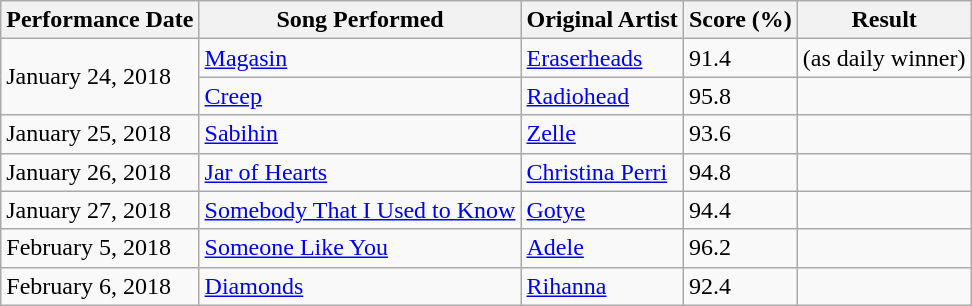<table class="wikitable sortable">
<tr>
<th>Performance Date</th>
<th>Song Performed</th>
<th>Original Artist</th>
<th>Score (%)</th>
<th>Result</th>
</tr>
<tr>
<td rowspan="2">January 24, 2018</td>
<td><a href='#'>Magasin</a></td>
<td><a href='#'>Eraserheads</a></td>
<td>91.4</td>
<td> (as daily winner)</td>
</tr>
<tr>
<td><a href='#'>Creep</a></td>
<td><a href='#'>Radiohead</a></td>
<td>95.8</td>
<td></td>
</tr>
<tr>
<td>January 25, 2018</td>
<td><a href='#'>Sabihin</a></td>
<td><a href='#'>Zelle</a></td>
<td>93.6</td>
<td></td>
</tr>
<tr>
<td>January 26, 2018</td>
<td><a href='#'>Jar of Hearts</a></td>
<td><a href='#'>Christina Perri</a></td>
<td>94.8</td>
<td></td>
</tr>
<tr>
<td>January 27, 2018</td>
<td><a href='#'>Somebody That I Used to Know</a></td>
<td><a href='#'>Gotye</a></td>
<td>94.4</td>
<td></td>
</tr>
<tr>
<td>February 5, 2018</td>
<td><a href='#'>Someone Like You</a></td>
<td><a href='#'>Adele</a></td>
<td>96.2</td>
<td></td>
</tr>
<tr>
<td>February 6, 2018</td>
<td><a href='#'>Diamonds</a></td>
<td><a href='#'>Rihanna</a></td>
<td>92.4</td>
<td></td>
</tr>
</table>
